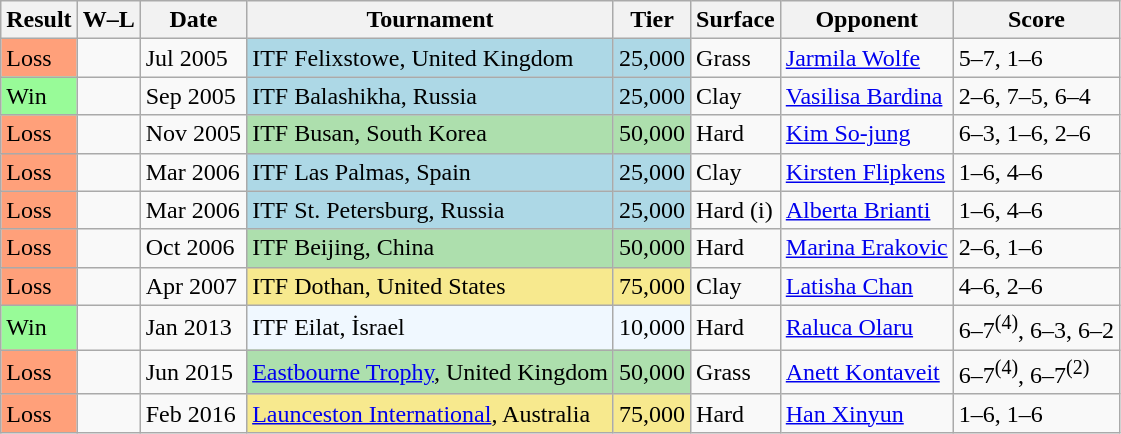<table class="wikitable sortable">
<tr>
<th>Result</th>
<th class="unsortable">W–L</th>
<th>Date</th>
<th>Tournament</th>
<th>Tier</th>
<th>Surface</th>
<th>Opponent</th>
<th class="unsortable">Score</th>
</tr>
<tr style="background:;">
<td bgcolor="#ffa07a">Loss</td>
<td></td>
<td>Jul 2005</td>
<td bgcolor="lightblue">ITF Felixstowe, United Kingdom</td>
<td bgcolor="lightblue">25,000</td>
<td>Grass</td>
<td> <a href='#'>Jarmila Wolfe</a></td>
<td>5–7, 1–6</td>
</tr>
<tr style="background:;">
<td bgcolor="98FB98">Win</td>
<td></td>
<td>Sep 2005</td>
<td bgcolor="lightblue">ITF Balashikha, Russia</td>
<td bgcolor="lightblue">25,000</td>
<td>Clay</td>
<td> <a href='#'>Vasilisa Bardina</a></td>
<td>2–6, 7–5, 6–4</td>
</tr>
<tr style="background:#;">
<td bgcolor="#ffa07a">Loss</td>
<td></td>
<td>Nov 2005</td>
<td bgcolor="addfad">ITF Busan, South Korea</td>
<td bgcolor="addfad">50,000</td>
<td>Hard</td>
<td> <a href='#'>Kim So-jung</a></td>
<td>6–3, 1–6, 2–6</td>
</tr>
<tr style="background:;">
<td bgcolor="#ffa07a">Loss</td>
<td></td>
<td>Mar 2006</td>
<td bgcolor="lightblue">ITF Las Palmas, Spain</td>
<td bgcolor="lightblue">25,000</td>
<td>Clay</td>
<td> <a href='#'>Kirsten Flipkens</a></td>
<td>1–6, 4–6</td>
</tr>
<tr style="background:;">
<td bgcolor="#ffa07a">Loss</td>
<td></td>
<td>Mar 2006</td>
<td bgcolor="lightblue">ITF St. Petersburg, Russia</td>
<td bgcolor="lightblue">25,000</td>
<td>Hard (i)</td>
<td> <a href='#'>Alberta Brianti</a></td>
<td>1–6, 4–6</td>
</tr>
<tr style="background:#;">
<td bgcolor="#ffa07a">Loss</td>
<td></td>
<td>Oct 2006</td>
<td bgcolor="addfad">ITF Beijing, China</td>
<td bgcolor="addfad">50,000</td>
<td>Hard</td>
<td> <a href='#'>Marina Erakovic</a></td>
<td>2–6, 1–6</td>
</tr>
<tr style="background:#;">
<td bgcolor="#ffa07a">Loss</td>
<td></td>
<td>Apr 2007</td>
<td bgcolor="f7e98e">ITF Dothan, United States</td>
<td bgcolor="f7e98e">75,000</td>
<td>Clay</td>
<td> <a href='#'>Latisha Chan</a></td>
<td>4–6, 2–6</td>
</tr>
<tr>
<td bgcolor="98FB98">Win</td>
<td></td>
<td>Jan 2013</td>
<td bgcolor="f0f8ff">ITF Eilat, İsrael</td>
<td bgcolor="f0f8ff">10,000</td>
<td>Hard</td>
<td> <a href='#'>Raluca Olaru</a></td>
<td>6–7<sup>(4)</sup>, 6–3, 6–2</td>
</tr>
<tr style="background:;">
<td bgcolor="#ffa07a">Loss</td>
<td></td>
<td>Jun 2015</td>
<td bgcolor="addfad"><a href='#'>Eastbourne Trophy</a>, United Kingdom</td>
<td bgcolor="addfad">50,000</td>
<td>Grass</td>
<td> <a href='#'>Anett Kontaveit</a></td>
<td>6–7<sup>(4)</sup>, 6–7<sup>(2)</sup></td>
</tr>
<tr style="background:;">
<td bgcolor="#ffa07a">Loss</td>
<td></td>
<td>Feb 2016</td>
<td bgcolor="f7e98e"><a href='#'>Launceston International</a>, Australia</td>
<td bgcolor="f7e98e">75,000</td>
<td>Hard</td>
<td> <a href='#'>Han Xinyun</a></td>
<td>1–6, 1–6</td>
</tr>
</table>
